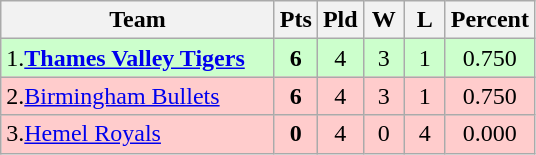<table class="wikitable" style="text-align: center;">
<tr>
<th width="175">Team</th>
<th width="20" abbr="Points">Pts</th>
<th width="20" abbr="Played">Pld</th>
<th width="20" abbr="Won">W</th>
<th width="20" abbr="Lost">L</th>
<th width="20" abbr="Percentage">Percent</th>
</tr>
<tr style="background: #ccffcc;">
<td style="text-align:left;">1.<strong><a href='#'>Thames Valley Tigers</a></strong></td>
<td><strong>6</strong></td>
<td>4</td>
<td>3</td>
<td>1</td>
<td>0.750</td>
</tr>
<tr style="background: #ffcccc;">
<td style="text-align:left;">2.<a href='#'>Birmingham Bullets</a></td>
<td><strong>6</strong></td>
<td>4</td>
<td>3</td>
<td>1</td>
<td>0.750</td>
</tr>
<tr style="background: #ffcccc;">
<td style="text-align:left;">3.<a href='#'>Hemel Royals</a></td>
<td><strong>0</strong></td>
<td>4</td>
<td>0</td>
<td>4</td>
<td>0.000</td>
</tr>
</table>
